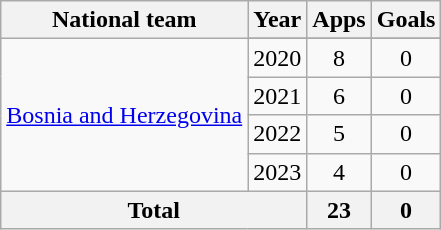<table class="wikitable" style="text-align:center">
<tr>
<th>National team</th>
<th>Year</th>
<th>Apps</th>
<th>Goals</th>
</tr>
<tr>
<td rowspan=5><a href='#'>Bosnia and Herzegovina</a></td>
</tr>
<tr>
<td>2020</td>
<td>8</td>
<td>0</td>
</tr>
<tr>
<td>2021</td>
<td>6</td>
<td>0</td>
</tr>
<tr>
<td>2022</td>
<td>5</td>
<td>0</td>
</tr>
<tr>
<td>2023</td>
<td>4</td>
<td>0</td>
</tr>
<tr>
<th colspan=2>Total</th>
<th>23</th>
<th>0</th>
</tr>
</table>
